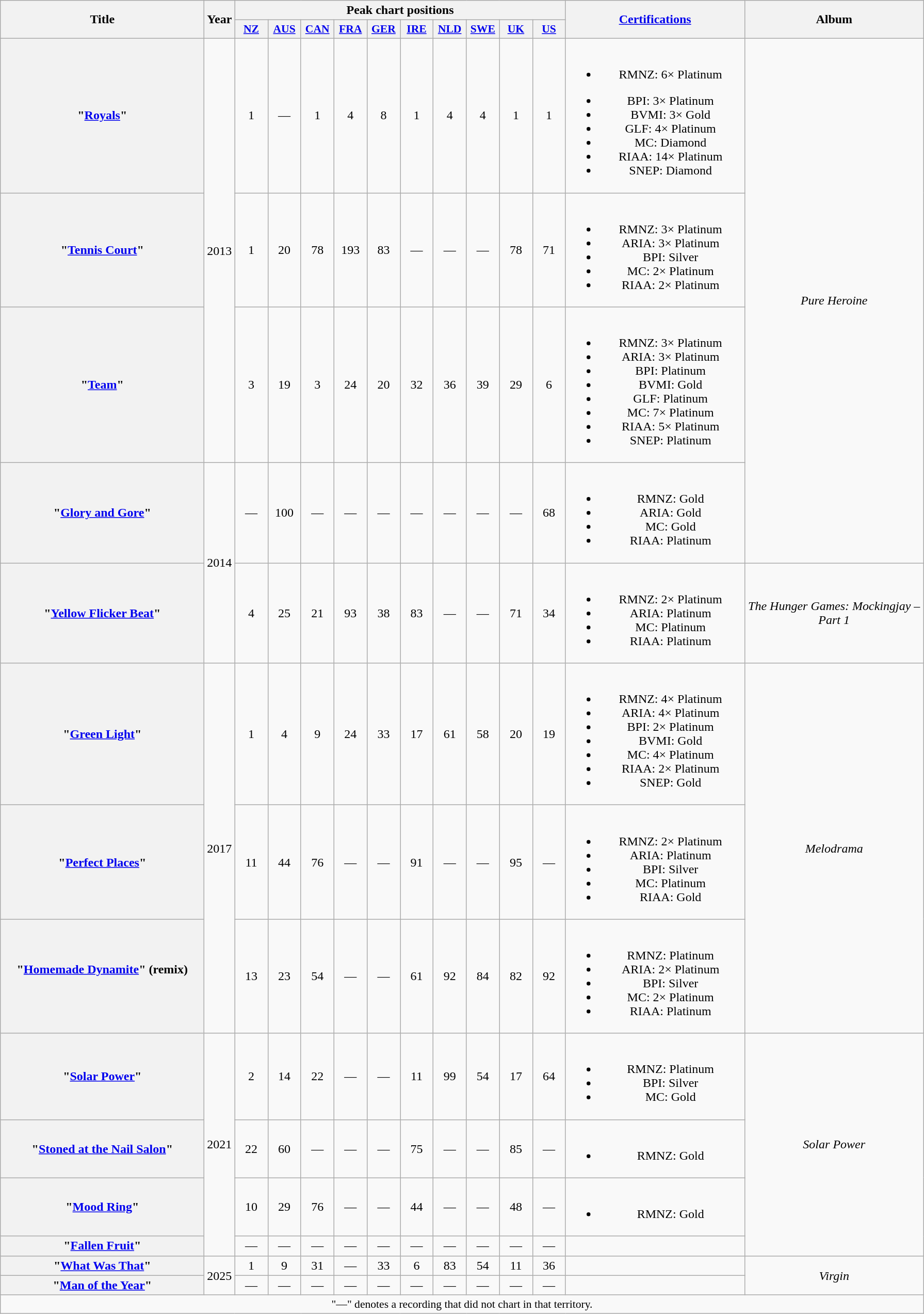<table class="wikitable plainrowheaders" style="text-align:center;">
<tr>
<th scope="col" rowspan="2" style="width:16em;">Title</th>
<th scope="col" rowspan="2" style="width:1em;">Year</th>
<th scope="col" colspan="10">Peak chart positions</th>
<th scope="col" rowspan="2" style="width:14em;"><a href='#'>Certifications</a></th>
<th scope="col" rowspan="2" style="width:14em;">Album</th>
</tr>
<tr>
<th scope="col" style="width:2.5em;font-size:90%;"><a href='#'>NZ</a><br></th>
<th scope="col" style="width:2.5em;font-size:90%;"><a href='#'>AUS</a><br></th>
<th scope="col" style="width:2.5em;font-size:90%;"><a href='#'>CAN</a><br></th>
<th scope="col" style="width:2.5em;font-size:90%;"><a href='#'>FRA</a><br></th>
<th scope="col" style="width:2.5em;font-size:90%;"><a href='#'>GER</a><br></th>
<th scope="col" style="width:2.5em;font-size:90%;"><a href='#'>IRE</a><br></th>
<th scope="col" style="width:2.5em;font-size:90%;"><a href='#'>NLD</a><br></th>
<th scope="col" style="width:2.5em;font-size:90%;"><a href='#'>SWE</a><br></th>
<th scope="col" style="width:2.5em;font-size:90%;"><a href='#'>UK</a><br></th>
<th scope="col" style="width:2.5em;font-size:90%;"><a href='#'>US</a><br></th>
</tr>
<tr>
<th scope="row">"<a href='#'>Royals</a>"</th>
<td rowspan= "3">2013</td>
<td>1</td>
<td>—</td>
<td>1</td>
<td>4</td>
<td>8</td>
<td>1</td>
<td>4</td>
<td>4</td>
<td>1</td>
<td>1</td>
<td><br><ul><li>RMNZ: 6× Platinum</li></ul><ul><li>BPI: 3× Platinum</li><li>BVMI: 3× Gold</li><li>GLF: 4× Platinum</li><li>MC: Diamond</li><li>RIAA: 14× Platinum</li><li>SNEP: Diamond</li></ul></td>
<td rowspan="4"><em>Pure Heroine</em></td>
</tr>
<tr>
<th scope="row">"<a href='#'>Tennis Court</a>"</th>
<td>1</td>
<td>20</td>
<td>78</td>
<td>193</td>
<td>83</td>
<td>—</td>
<td>—</td>
<td>—</td>
<td>78</td>
<td>71</td>
<td><br><ul><li>RMNZ: 3× Platinum</li><li>ARIA: 3× Platinum</li><li>BPI: Silver</li><li>MC: 2× Platinum</li><li>RIAA: 2× Platinum</li></ul></td>
</tr>
<tr>
<th scope="row">"<a href='#'>Team</a>"</th>
<td>3</td>
<td>19</td>
<td>3</td>
<td>24</td>
<td>20</td>
<td>32</td>
<td>36</td>
<td>39</td>
<td>29</td>
<td>6</td>
<td><br><ul><li>RMNZ: 3× Platinum</li><li>ARIA: 3× Platinum</li><li>BPI: Platinum</li><li>BVMI: Gold</li><li>GLF: Platinum</li><li>MC: 7× Platinum</li><li>RIAA: 5× Platinum</li><li>SNEP: Platinum</li></ul></td>
</tr>
<tr>
<th scope="row">"<a href='#'>Glory and Gore</a>"</th>
<td rowspan= "2">2014</td>
<td>—</td>
<td>100</td>
<td>—</td>
<td>—</td>
<td>—</td>
<td>—</td>
<td>—</td>
<td>—</td>
<td>—</td>
<td>68</td>
<td><br><ul><li>RMNZ: Gold</li><li>ARIA: Gold</li><li>MC: Gold</li><li>RIAA: Platinum</li></ul></td>
</tr>
<tr>
<th scope="row">"<a href='#'>Yellow Flicker Beat</a>"</th>
<td>4</td>
<td>25</td>
<td>21</td>
<td>93</td>
<td>38</td>
<td>83</td>
<td>—</td>
<td>—</td>
<td>71</td>
<td>34</td>
<td><br><ul><li>RMNZ: 2× Platinum</li><li>ARIA: Platinum</li><li>MC: Platinum</li><li>RIAA: Platinum</li></ul></td>
<td><em>The Hunger Games: Mockingjay – Part 1</em></td>
</tr>
<tr>
<th scope="row">"<a href='#'>Green Light</a>"</th>
<td rowspan= "3">2017</td>
<td>1</td>
<td>4</td>
<td>9</td>
<td>24</td>
<td>33</td>
<td>17</td>
<td>61</td>
<td>58</td>
<td>20</td>
<td>19</td>
<td><br><ul><li>RMNZ: 4× Platinum</li><li>ARIA: 4× Platinum</li><li>BPI: 2× Platinum</li><li>BVMI: Gold</li><li>MC: 4× Platinum</li><li>RIAA: 2× Platinum</li><li>SNEP: Gold</li></ul></td>
<td rowspan= "3"><em>Melodrama</em></td>
</tr>
<tr>
<th scope="row">"<a href='#'>Perfect Places</a>"</th>
<td>11</td>
<td>44</td>
<td>76</td>
<td>—</td>
<td>—</td>
<td>91</td>
<td>—</td>
<td>—</td>
<td>95</td>
<td>—</td>
<td><br><ul><li>RMNZ: 2× Platinum</li><li>ARIA: Platinum</li><li>BPI: Silver</li><li>MC: Platinum</li><li>RIAA: Gold</li></ul></td>
</tr>
<tr>
<th scope="row">"<a href='#'>Homemade Dynamite</a>" (remix)<br><br></th>
<td>13</td>
<td>23</td>
<td>54</td>
<td>—</td>
<td>—</td>
<td>61</td>
<td>92</td>
<td>84</td>
<td>82</td>
<td>92</td>
<td><br><ul><li>RMNZ: Platinum</li><li>ARIA: 2× Platinum</li><li>BPI: Silver</li><li>MC: 2× Platinum</li><li>RIAA: Platinum</li></ul></td>
</tr>
<tr>
<th scope="row">"<a href='#'>Solar Power</a>"</th>
<td rowspan="4">2021</td>
<td>2</td>
<td>14</td>
<td>22</td>
<td>—</td>
<td>—</td>
<td>11</td>
<td>99</td>
<td>54</td>
<td>17</td>
<td>64</td>
<td><br><ul><li>RMNZ: Platinum</li><li>BPI: Silver</li><li>MC: Gold</li></ul></td>
<td rowspan="4"><em>Solar Power</em></td>
</tr>
<tr>
<th scope="row">"<a href='#'>Stoned at the Nail Salon</a>"</th>
<td>22</td>
<td>60</td>
<td>—</td>
<td>—</td>
<td>—</td>
<td>75</td>
<td>—</td>
<td>—</td>
<td>85</td>
<td>—</td>
<td><br><ul><li>RMNZ: Gold</li></ul></td>
</tr>
<tr>
<th scope="row">"<a href='#'>Mood Ring</a>"</th>
<td>10</td>
<td>29</td>
<td>76</td>
<td>—</td>
<td>—</td>
<td>44</td>
<td>—</td>
<td>—</td>
<td>48</td>
<td>—</td>
<td><br><ul><li>RMNZ: Gold</li></ul></td>
</tr>
<tr>
<th scope="row">"<a href='#'>Fallen Fruit</a>"</th>
<td>—</td>
<td>—</td>
<td>—</td>
<td>—</td>
<td>—</td>
<td>—</td>
<td>—</td>
<td>—</td>
<td>—</td>
<td>—</td>
<td></td>
</tr>
<tr>
<th scope="row">"<a href='#'>What Was That</a>"</th>
<td rowspan="2">2025</td>
<td>1</td>
<td>9</td>
<td>31</td>
<td>—</td>
<td>33</td>
<td>6</td>
<td>83</td>
<td>54</td>
<td>11</td>
<td>36</td>
<td></td>
<td rowspan="2"><em>Virgin</em></td>
</tr>
<tr>
<th scope="row">"<a href='#'>Man of the Year</a>"</th>
<td>—</td>
<td>—</td>
<td>—</td>
<td>—</td>
<td>—</td>
<td>—</td>
<td>—</td>
<td>—</td>
<td>—</td>
<td>—</td>
<td></td>
</tr>
<tr>
<td colspan="15" style="font-size:90%">"—" denotes a recording that did not chart in that territory.</td>
</tr>
</table>
